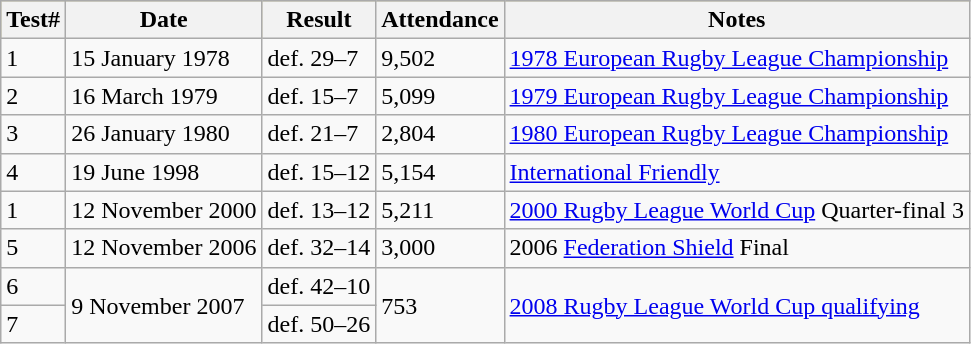<table class="wikitable">
<tr style="background:#bdb76b;">
<th>Test#</th>
<th>Date</th>
<th>Result</th>
<th>Attendance</th>
<th>Notes</th>
</tr>
<tr>
<td>1</td>
<td>15 January 1978</td>
<td> def.  29–7</td>
<td>9,502</td>
<td><a href='#'>1978 European Rugby League Championship</a></td>
</tr>
<tr>
<td>2</td>
<td>16 March 1979</td>
<td> def.  15–7</td>
<td>5,099</td>
<td><a href='#'>1979 European Rugby League Championship</a></td>
</tr>
<tr>
<td>3</td>
<td>26 January 1980</td>
<td> def.  21–7</td>
<td>2,804</td>
<td><a href='#'>1980 European Rugby League Championship</a></td>
</tr>
<tr>
<td>4</td>
<td>19 June 1998</td>
<td> def.  15–12</td>
<td>5,154</td>
<td><a href='#'>International Friendly</a></td>
</tr>
<tr>
<td>1</td>
<td>12 November 2000</td>
<td> def.  13–12</td>
<td>5,211</td>
<td><a href='#'>2000 Rugby League World Cup</a> Quarter-final 3</td>
</tr>
<tr>
<td>5</td>
<td>12 November 2006</td>
<td> def.  32–14</td>
<td>3,000</td>
<td>2006 <a href='#'>Federation Shield</a> Final</td>
</tr>
<tr>
<td>6</td>
<td rowspan=2>9 November 2007</td>
<td> def.  42–10</td>
<td rowspan=2>753</td>
<td rowspan=2><a href='#'>2008 Rugby League World Cup qualifying</a></td>
</tr>
<tr>
<td>7</td>
<td> def.  50–26</td>
</tr>
</table>
